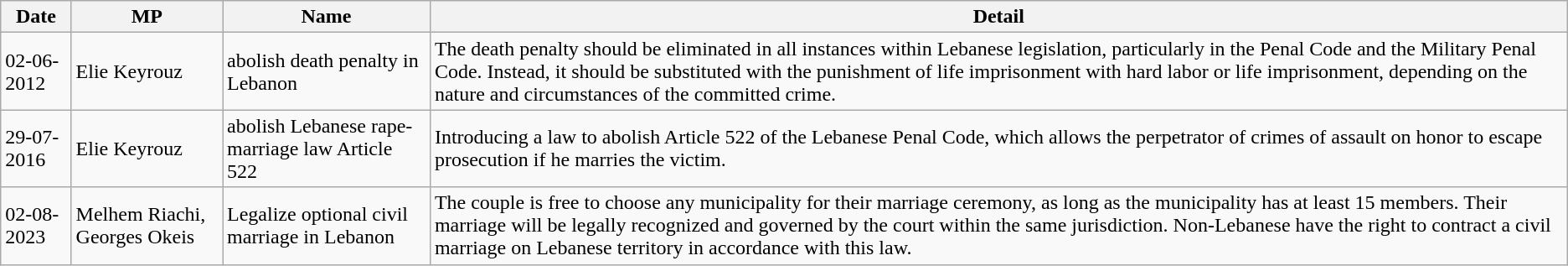<table class="wikitable">
<tr>
<th>Date</th>
<th>MP</th>
<th>Name</th>
<th>Detail</th>
</tr>
<tr>
<td>02-06-2012</td>
<td>Elie Keyrouz</td>
<td>abolish death penalty in Lebanon</td>
<td>The death penalty should be eliminated in all instances within Lebanese legislation, particularly in the Penal Code and the Military Penal Code. Instead, it should be substituted with the punishment of life imprisonment with hard labor or life imprisonment, depending on the nature and circumstances of the committed crime.</td>
</tr>
<tr>
<td>29-07-2016</td>
<td>Elie Keyrouz</td>
<td>abolish Lebanese rape-marriage law Article 522</td>
<td>Introducing a law to abolish Article 522 of the Lebanese Penal Code, which allows the perpetrator of crimes of assault on honor to escape prosecution if he marries the victim.</td>
</tr>
<tr>
<td>02-08-2023</td>
<td>Melhem Riachi, Georges Okeis</td>
<td>Legalize optional civil marriage in Lebanon</td>
<td>The couple is free to choose any municipality for their marriage ceremony, as long as the municipality has at least 15 members. Their marriage will be legally recognized and governed by the court within the same jurisdiction. Non-Lebanese have the right to contract a civil marriage on Lebanese territory in accordance with this law.</td>
</tr>
</table>
